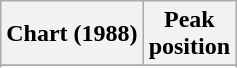<table class="wikitable sortable plainrowheaders" style="text-align:center">
<tr>
<th>Chart (1988)</th>
<th>Peak<br>position</th>
</tr>
<tr>
</tr>
<tr>
</tr>
</table>
